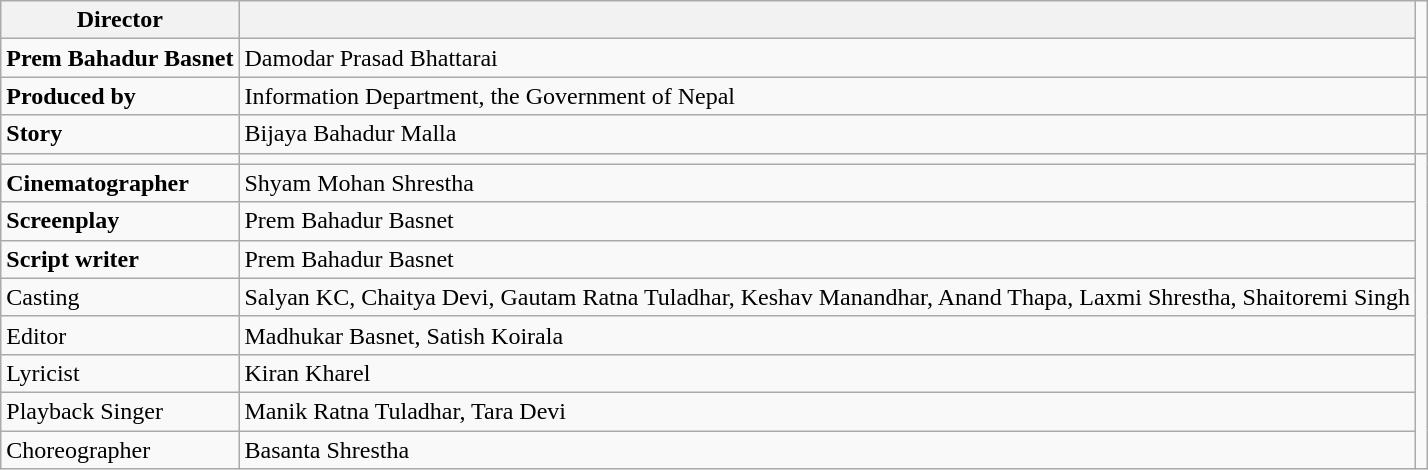<table class="wikitable">
<tr>
<th>Director</th>
<th></th>
</tr>
<tr>
<td><strong>Prem Bahadur Basnet</strong></td>
<td>Damodar Prasad Bhattarai</td>
</tr>
<tr>
<td><strong>Produced by</strong></td>
<td>Information Department, the Government of Nepal</td>
<td></td>
</tr>
<tr>
<td><strong>Story</strong></td>
<td>Bijaya Bahadur Malla</td>
<td></td>
</tr>
<tr>
<td></td>
<td></td>
</tr>
<tr>
<td><strong>Cinematographer</strong></td>
<td>Shyam Mohan Shrestha</td>
</tr>
<tr>
<td><strong>Screenplay</strong></td>
<td>Prem Bahadur Basnet</td>
</tr>
<tr>
<td><strong>Script writer</strong></td>
<td>Prem Bahadur Basnet</td>
</tr>
<tr>
<td>Casting</td>
<td>Salyan KC, Chaitya Devi, Gautam Ratna Tuladhar, Keshav Manandhar, Anand Thapa, Laxmi Shrestha, Shaitoremi Singh</td>
</tr>
<tr>
<td>Editor</td>
<td>Madhukar Basnet, Satish Koirala</td>
</tr>
<tr>
<td>Lyricist</td>
<td>Kiran Kharel</td>
</tr>
<tr>
<td>Playback Singer</td>
<td>Manik Ratna Tuladhar, Tara Devi</td>
</tr>
<tr>
<td>Choreographer</td>
<td>Basanta Shrestha</td>
</tr>
</table>
